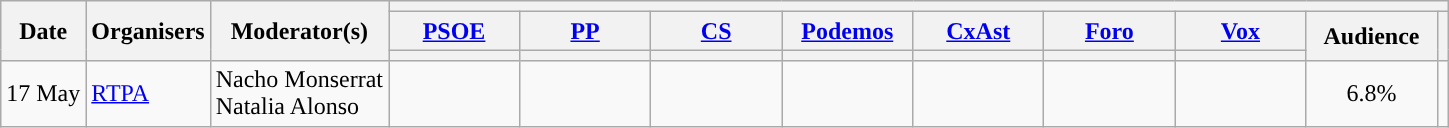<table class="wikitable" style="text-align:center;">
<tr>
<th rowspan="3">Date</th>
<th rowspan="3">Organisers</th>
<th rowspan="3">Moderator(s)</th>
<th colspan="9">  </th>
</tr>
<tr>
<th scope="col" style="width:5em;"><a href='#'>PSOE</a></th>
<th scope="col" style="width:5em;"><a href='#'>PP</a></th>
<th scope="col" style="width:5em;"><a href='#'>CS</a></th>
<th scope="col" style="width:5em;"><a href='#'>Podemos</a></th>
<th scope="col" style="width:5em;"><a href='#'>CxAst</a></th>
<th scope="col" style="width:5em;"><a href='#'>Foro</a></th>
<th scope="col" style="width:5em;"><a href='#'>Vox</a></th>
<th rowspan="2" scope="col" style="width:5em;">Audience</th>
<th rowspan="2"></th>
</tr>
<tr>
<th style="color:inherit;background:"></th>
<th style="color:inherit;background:"></th>
<th style="color:inherit;background:"></th>
<th style="color:inherit;background:"></th>
<th style="color:inherit;background:"></th>
<th style="color:inherit;background:"></th>
<th style="color:inherit;background:"></th>
</tr>
<tr>
<td style="white-space:nowrap; text-align:left;">17 May</td>
<td style="white-space:nowrap; text-align:left;"><a href='#'>RTPA</a></td>
<td style="white-space:nowrap; text-align:left;">Nacho Monserrat<br>Natalia Alonso</td>
<td></td>
<td></td>
<td></td>
<td></td>
<td></td>
<td></td>
<td></td>
<td>6.8%<br></td>
<td><br></td>
</tr>
</table>
